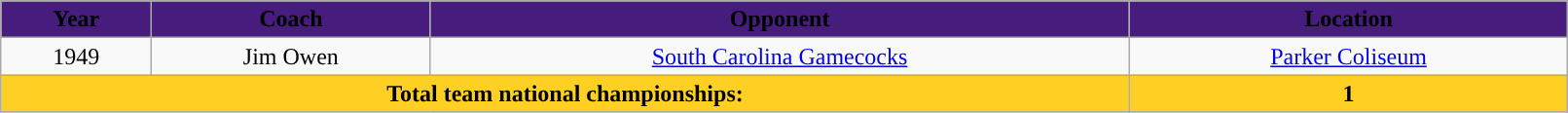<table class="wikitable" style="width:85%;">
<tr>
<th style="background:#461d7c; text-align:center;"><span>Year</span></th>
<th style="background:#461d7c; text-align:center;"><span>Coach</span></th>
<th style="background:#461d7c; text-align:center;"><span>Opponent</span></th>
<th style="background:#461d7c; text-align:center;"><span>Location</span></th>
</tr>
<tr style="text-align:center;">
<td>1949</td>
<td>Jim Owen</td>
<td><a href='#'>South Carolina Gamecocks</a></td>
<td><a href='#'>Parker Coliseum</a></td>
</tr>
<tr style="text-align:center;">
<th style="background:#fdd023; color:#000;" colspan="3"><strong>Total team national championships:</strong></th>
<th style="background:#fdd023; color:#000;" colspan="2"><strong>1</strong></th>
</tr>
</table>
